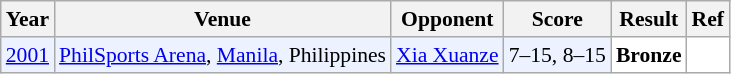<table class="sortable wikitable" style="font-size: 90%;">
<tr>
<th>Year</th>
<th>Venue</th>
<th>Opponent</th>
<th>Score</th>
<th>Result</th>
<th>Ref</th>
</tr>
<tr style="background:#ECF2FF">
<td align="center"><a href='#'>2001</a></td>
<td align="left"><a href='#'>PhilSports Arena</a>, <a href='#'>Manila</a>, Philippines</td>
<td align="left"> <a href='#'>Xia Xuanze</a></td>
<td align="left">7–15, 8–15</td>
<td style="text-align:left; background:white"> <strong>Bronze</strong></td>
<td style="text-align:center; background:white"></td>
</tr>
</table>
